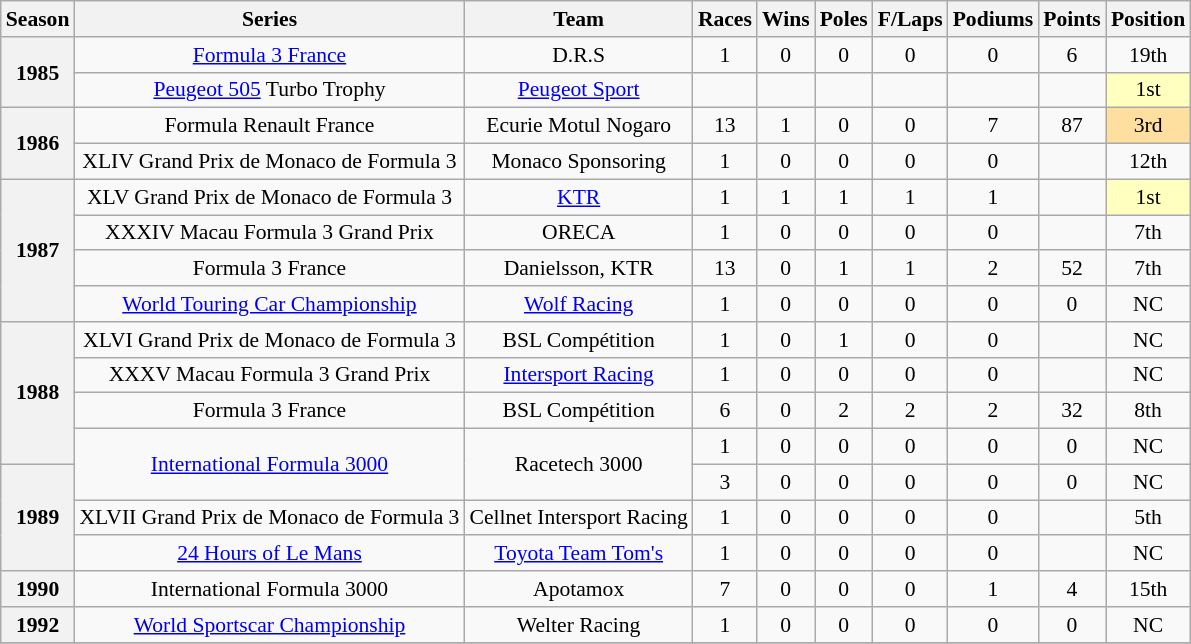<table class="wikitable" style="font-size: 90%; text-align:center">
<tr>
<th>Season</th>
<th>Series</th>
<th>Team</th>
<th>Races</th>
<th>Wins</th>
<th>Poles</th>
<th>F/Laps</th>
<th>Podiums</th>
<th>Points</th>
<th>Position</th>
</tr>
<tr>
<th rowspan=2>1985</th>
<td><a href='#'>Formula 3 France</a></td>
<td>D.R.S</td>
<td>1</td>
<td>0</td>
<td>0</td>
<td>0</td>
<td>0</td>
<td>6</td>
<td>19th</td>
</tr>
<tr>
<td><a href='#'>Peugeot 505</a> Turbo Trophy</td>
<td><a href='#'>Peugeot Sport</a></td>
<td></td>
<td></td>
<td></td>
<td></td>
<td></td>
<td></td>
<td style="background:#FFFFBF">1st</td>
</tr>
<tr>
<th rowspan=2>1986</th>
<td>Formula Renault France</td>
<td>Ecurie Motul Nogaro</td>
<td>13</td>
<td>1</td>
<td>0</td>
<td>0</td>
<td>7</td>
<td>87</td>
<td style="background:#FFDF9F">3rd</td>
</tr>
<tr>
<td>XLIV Grand Prix de Monaco de Formula 3</td>
<td>Monaco Sponsoring</td>
<td>1</td>
<td>0</td>
<td>0</td>
<td>0</td>
<td>0</td>
<td></td>
<td>12th</td>
</tr>
<tr>
<th rowspan=4>1987</th>
<td>XLV Grand Prix de Monaco de Formula 3</td>
<td><a href='#'>KTR</a></td>
<td>1</td>
<td>1</td>
<td>1</td>
<td>1</td>
<td>1</td>
<td></td>
<td style="background:#FFFFBF">1st</td>
</tr>
<tr>
<td>XXXIV Macau Formula 3 Grand Prix</td>
<td>ORECA</td>
<td>1</td>
<td>0</td>
<td>0</td>
<td>0</td>
<td>0</td>
<td></td>
<td>7th</td>
</tr>
<tr>
<td>Formula 3 France</td>
<td>Danielsson, KTR</td>
<td>13</td>
<td>0</td>
<td>1</td>
<td>1</td>
<td>2</td>
<td>52</td>
<td>7th</td>
</tr>
<tr>
<td><a href='#'>World Touring Car Championship</a></td>
<td><a href='#'>Wolf Racing</a></td>
<td>1</td>
<td>0</td>
<td>0</td>
<td>0</td>
<td>0</td>
<td>0</td>
<td>NC</td>
</tr>
<tr>
<th rowspan=4>1988</th>
<td>XLVI Grand Prix de Monaco de Formula 3</td>
<td>BSL Compétition</td>
<td>1</td>
<td>0</td>
<td>1</td>
<td>0</td>
<td>0</td>
<td></td>
<td>NC</td>
</tr>
<tr>
<td>XXXV Macau Formula 3 Grand Prix</td>
<td><a href='#'>Intersport Racing</a></td>
<td>1</td>
<td>0</td>
<td>0</td>
<td>0</td>
<td>0</td>
<td></td>
<td>NC</td>
</tr>
<tr>
<td>Formula 3 France</td>
<td>BSL Compétition</td>
<td>6</td>
<td>0</td>
<td>2</td>
<td>2</td>
<td>2</td>
<td>32</td>
<td>8th</td>
</tr>
<tr>
<td rowspan=2><a href='#'>International Formula 3000</a></td>
<td rowspan=2>Racetech 3000</td>
<td>1</td>
<td>0</td>
<td>0</td>
<td>0</td>
<td>0</td>
<td>0</td>
<td>NC</td>
</tr>
<tr>
<th rowspan=3>1989</th>
<td>3</td>
<td>0</td>
<td>0</td>
<td>0</td>
<td>0</td>
<td>0</td>
<td>NC</td>
</tr>
<tr>
<td>XLVII Grand Prix de Monaco de Formula 3</td>
<td>Cellnet Intersport Racing</td>
<td>1</td>
<td>0</td>
<td>0</td>
<td>0</td>
<td>0</td>
<td></td>
<td>5th</td>
</tr>
<tr>
<td><a href='#'>24 Hours of Le Mans</a></td>
<td><a href='#'>Toyota Team Tom's</a></td>
<td>1</td>
<td>0</td>
<td>0</td>
<td>0</td>
<td>0</td>
<td></td>
<td>NC</td>
</tr>
<tr>
<th>1990</th>
<td>International Formula 3000</td>
<td>Apotamox</td>
<td>7</td>
<td>0</td>
<td>0</td>
<td>0</td>
<td>1</td>
<td>4</td>
<td>15th</td>
</tr>
<tr>
<th>1992</th>
<td><a href='#'>World Sportscar Championship</a></td>
<td>Welter Racing</td>
<td>1</td>
<td>0</td>
<td>0</td>
<td>0</td>
<td>0</td>
<td>0</td>
<td>NC</td>
</tr>
<tr>
</tr>
</table>
